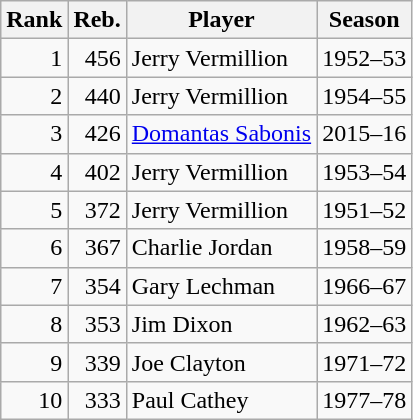<table class="wikitable outercollapse">
<tr>
<th>Rank</th>
<th>Reb.</th>
<th>Player</th>
<th>Season</th>
</tr>
<tr>
<td style="text-align:right;">1</td>
<td style="text-align:right;">456</td>
<td>Jerry Vermillion</td>
<td>1952–53</td>
</tr>
<tr>
<td style="text-align:right;">2</td>
<td style="text-align:right;">440</td>
<td>Jerry Vermillion</td>
<td>1954–55</td>
</tr>
<tr>
<td style="text-align:right;">3</td>
<td style="text-align:right;">426</td>
<td><a href='#'>Domantas Sabonis</a></td>
<td>2015–16</td>
</tr>
<tr>
<td style="text-align:right;">4</td>
<td style="text-align:right;">402</td>
<td>Jerry Vermillion</td>
<td>1953–54</td>
</tr>
<tr>
<td style="text-align:right;">5</td>
<td style="text-align:right;">372</td>
<td>Jerry Vermillion</td>
<td>1951–52</td>
</tr>
<tr>
<td style="text-align:right;">6</td>
<td style="text-align:right;">367</td>
<td>Charlie Jordan</td>
<td>1958–59</td>
</tr>
<tr>
<td style="text-align:right;">7</td>
<td style="text-align:right;">354</td>
<td>Gary Lechman</td>
<td>1966–67</td>
</tr>
<tr>
<td style="text-align:right;">8</td>
<td style="text-align:right;">353</td>
<td>Jim Dixon</td>
<td>1962–63</td>
</tr>
<tr>
<td style="text-align:right;">9</td>
<td style="text-align:right;">339</td>
<td>Joe Clayton</td>
<td>1971–72</td>
</tr>
<tr>
<td style="text-align:right;">10</td>
<td style="text-align:right;">333</td>
<td>Paul Cathey</td>
<td>1977–78</td>
</tr>
</table>
